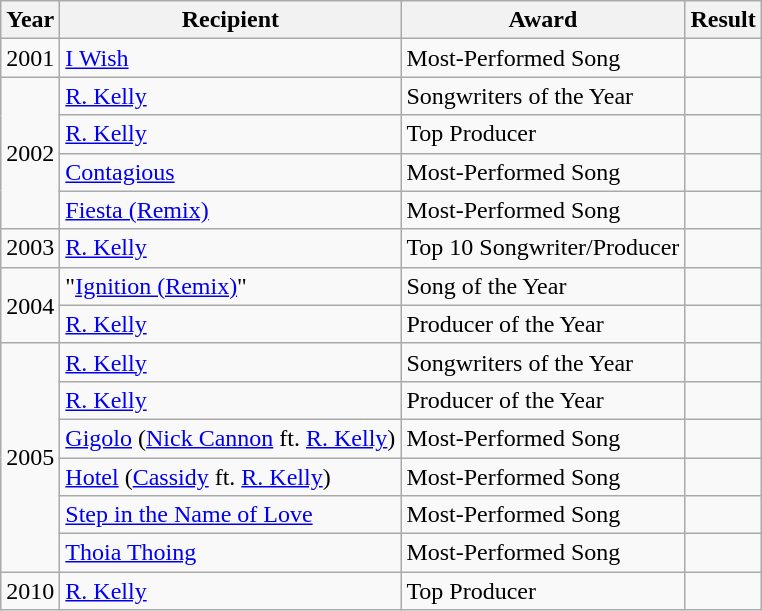<table class="wikitable">
<tr>
<th>Year</th>
<th>Recipient</th>
<th>Award</th>
<th>Result</th>
</tr>
<tr>
<td>2001</td>
<td><a href='#'>I Wish</a></td>
<td>Most-Performed Song</td>
<td></td>
</tr>
<tr>
<td rowspan="4">2002</td>
<td><a href='#'>R. Kelly</a></td>
<td>Songwriters of the Year</td>
<td></td>
</tr>
<tr>
<td><a href='#'>R. Kelly</a></td>
<td>Top Producer</td>
<td></td>
</tr>
<tr>
<td><a href='#'>Contagious</a></td>
<td>Most-Performed Song</td>
<td></td>
</tr>
<tr>
<td><a href='#'>Fiesta (Remix)</a></td>
<td>Most-Performed Song</td>
<td></td>
</tr>
<tr>
<td>2003</td>
<td><a href='#'>R. Kelly</a></td>
<td>Top 10 Songwriter/Producer</td>
<td></td>
</tr>
<tr>
<td rowspan="2">2004</td>
<td>"<a href='#'>Ignition (Remix)</a>"</td>
<td>Song of the Year</td>
<td></td>
</tr>
<tr>
<td><a href='#'>R. Kelly</a></td>
<td>Producer of the Year</td>
<td></td>
</tr>
<tr>
<td rowspan="6">2005</td>
<td><a href='#'>R. Kelly</a></td>
<td>Songwriters of the Year</td>
<td></td>
</tr>
<tr>
<td><a href='#'>R. Kelly</a></td>
<td>Producer of the Year</td>
<td></td>
</tr>
<tr>
<td><a href='#'>Gigolo</a> (<a href='#'>Nick Cannon</a> ft. <a href='#'>R. Kelly</a>)</td>
<td>Most-Performed Song</td>
<td></td>
</tr>
<tr>
<td><a href='#'>Hotel</a> (<a href='#'>Cassidy</a> ft. <a href='#'>R. Kelly</a>)</td>
<td>Most-Performed Song</td>
<td></td>
</tr>
<tr>
<td><a href='#'>Step in the Name of Love</a></td>
<td>Most-Performed Song</td>
<td></td>
</tr>
<tr>
<td><a href='#'>Thoia Thoing</a></td>
<td>Most-Performed Song</td>
<td></td>
</tr>
<tr>
<td>2010</td>
<td><a href='#'>R. Kelly</a></td>
<td>Top Producer</td>
<td></td>
</tr>
</table>
